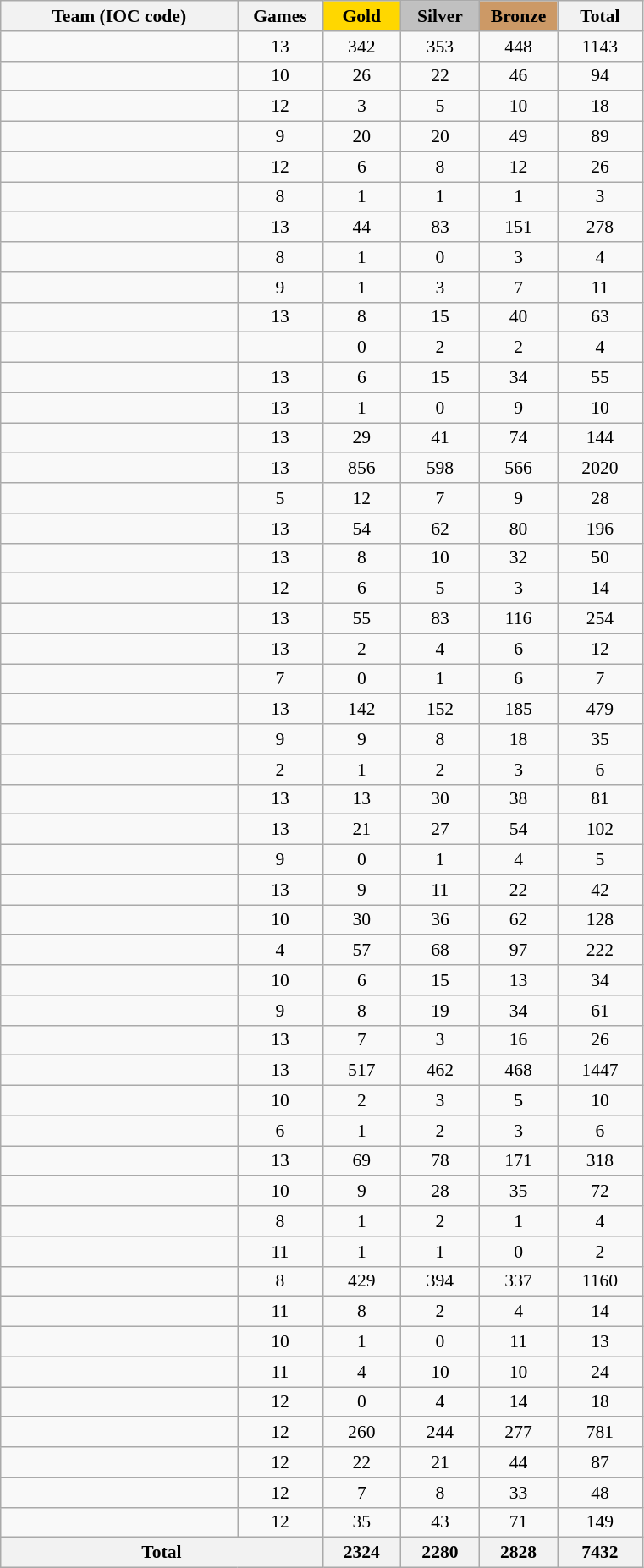<table class="wikitable sortable" style="margin-top:0em; text-align:center; font-size:90%;">
<tr>
<th Width=180>Team (IOC code)</th>
<th Width=60>Games</th>
<th scope="col" style="background:gold; width:55px;">Gold</th>
<th scope="col" style="background:silver; width:55px;">Silver</th>
<th scope="col" style="background:#cc9966; width:55px;">Bronze</th>
<th Width=60>Total</th>
</tr>
<tr>
<td style="text-align:left"></td>
<td>13</td>
<td>342</td>
<td>353</td>
<td>448</td>
<td>1143</td>
</tr>
<tr>
<td style="text-align:left"></td>
<td>10</td>
<td>26</td>
<td>22</td>
<td>46</td>
<td>94</td>
</tr>
<tr>
<td style="text-align:left"></td>
<td>12</td>
<td>3</td>
<td>5</td>
<td>10</td>
<td>18</td>
</tr>
<tr>
<td style="text-align:left"></td>
<td>9</td>
<td>20</td>
<td>20</td>
<td>49</td>
<td>89</td>
</tr>
<tr>
<td style="text-align:left"></td>
<td>12</td>
<td>6</td>
<td>8</td>
<td>12</td>
<td>26</td>
</tr>
<tr>
<td style="text-align:left"></td>
<td>8</td>
<td>1</td>
<td>1</td>
<td>1</td>
<td>3</td>
</tr>
<tr>
<td style="text-align:left"></td>
<td>13</td>
<td>44</td>
<td>83</td>
<td>151</td>
<td>278</td>
</tr>
<tr>
<td style="text-align:left"></td>
<td>8</td>
<td>1</td>
<td>0</td>
<td>3</td>
<td>4</td>
</tr>
<tr>
<td style="text-align:left"></td>
<td>9</td>
<td>1</td>
<td>3</td>
<td>7</td>
<td>11</td>
</tr>
<tr>
<td style="text-align:left"></td>
<td>13</td>
<td>8</td>
<td>15</td>
<td>40</td>
<td>63</td>
</tr>
<tr>
<td style="text-align:left"></td>
<td></td>
<td>0</td>
<td>2</td>
<td>2</td>
<td>4</td>
</tr>
<tr>
<td style="text-align:left"></td>
<td>13</td>
<td>6</td>
<td>15</td>
<td>34</td>
<td>55</td>
</tr>
<tr>
<td style="text-align:left"></td>
<td>13</td>
<td>1</td>
<td>0</td>
<td>9</td>
<td>10</td>
</tr>
<tr>
<td style="text-align:left"></td>
<td>13</td>
<td>29</td>
<td>41</td>
<td>74</td>
<td>144</td>
</tr>
<tr>
<td style="text-align:left"></td>
<td>13</td>
<td>856</td>
<td>598</td>
<td>566</td>
<td>2020</td>
</tr>
<tr>
<td style="text-align:left"></td>
<td>5</td>
<td>12</td>
<td>7</td>
<td>9</td>
<td>28</td>
</tr>
<tr>
<td style="text-align:left"></td>
<td>13</td>
<td>54</td>
<td>62</td>
<td>80</td>
<td>196</td>
</tr>
<tr>
<td style="text-align:left"></td>
<td>13</td>
<td>8</td>
<td>10</td>
<td>32</td>
<td>50</td>
</tr>
<tr>
<td style="text-align:left"></td>
<td>12</td>
<td>6</td>
<td>5</td>
<td>3</td>
<td>14</td>
</tr>
<tr>
<td style="text-align:left"></td>
<td>13</td>
<td>55</td>
<td>83</td>
<td>116</td>
<td>254</td>
</tr>
<tr>
<td style="text-align:left"></td>
<td>13</td>
<td>2</td>
<td>4</td>
<td>6</td>
<td>12</td>
</tr>
<tr>
<td style="text-align:left"></td>
<td>7</td>
<td>0</td>
<td>1</td>
<td>6</td>
<td>7</td>
</tr>
<tr>
<td style="text-align:left"></td>
<td>13</td>
<td>142</td>
<td>152</td>
<td>185</td>
<td>479</td>
</tr>
<tr>
<td style="text-align:left"></td>
<td>9</td>
<td>9</td>
<td>8</td>
<td>18</td>
<td>35</td>
</tr>
<tr>
<td style="text-align:left"></td>
<td>2</td>
<td>1</td>
<td>2</td>
<td>3</td>
<td>6</td>
</tr>
<tr>
<td style="text-align:left"></td>
<td>13</td>
<td>13</td>
<td>30</td>
<td>38</td>
<td>81</td>
</tr>
<tr>
<td style="text-align:left"></td>
<td>13</td>
<td>21</td>
<td>27</td>
<td>54</td>
<td>102</td>
</tr>
<tr>
<td style="text-align:left"></td>
<td>9</td>
<td>0</td>
<td>1</td>
<td>4</td>
<td>5</td>
</tr>
<tr>
<td style="text-align:left"></td>
<td>13</td>
<td>9</td>
<td>11</td>
<td>22</td>
<td>42</td>
</tr>
<tr>
<td style="text-align:left"></td>
<td>10</td>
<td>30</td>
<td>36</td>
<td>62</td>
<td>128</td>
</tr>
<tr>
<td style="text-align:left"></td>
<td>4</td>
<td>57</td>
<td>68</td>
<td>97</td>
<td>222</td>
</tr>
<tr>
<td style="text-align:left"></td>
<td>10</td>
<td>6</td>
<td>15</td>
<td>13</td>
<td>34</td>
</tr>
<tr>
<td style="text-align:left"></td>
<td>9</td>
<td>8</td>
<td>19</td>
<td>34</td>
<td>61</td>
</tr>
<tr>
<td style="text-align:left"></td>
<td>13</td>
<td>7</td>
<td>3</td>
<td>16</td>
<td>26</td>
</tr>
<tr>
<td style="text-align:left"></td>
<td>13</td>
<td>517</td>
<td>462</td>
<td>468</td>
<td>1447</td>
</tr>
<tr>
<td style="text-align:left"></td>
<td>10</td>
<td>2</td>
<td>3</td>
<td>5</td>
<td>10</td>
</tr>
<tr>
<td style="text-align:left"></td>
<td>6</td>
<td>1</td>
<td>2</td>
<td>3</td>
<td>6</td>
</tr>
<tr>
<td style="text-align:left"></td>
<td>13</td>
<td>69</td>
<td>78</td>
<td>171</td>
<td>318</td>
</tr>
<tr>
<td style="text-align:left"></td>
<td>10</td>
<td>9</td>
<td>28</td>
<td>35</td>
<td>72</td>
</tr>
<tr>
<td style="text-align:left"></td>
<td>8</td>
<td>1</td>
<td>2</td>
<td>1</td>
<td>4</td>
</tr>
<tr>
<td style="text-align:left"></td>
<td>11</td>
<td>1</td>
<td>1</td>
<td>0</td>
<td>2</td>
</tr>
<tr>
<td style="text-align:left"></td>
<td>8</td>
<td>429</td>
<td>394</td>
<td>337</td>
<td>1160</td>
</tr>
<tr>
<td style="text-align:left"></td>
<td>11</td>
<td>8</td>
<td>2</td>
<td>4</td>
<td>14</td>
</tr>
<tr>
<td style="text-align:left"></td>
<td>10</td>
<td>1</td>
<td>0</td>
<td>11</td>
<td>13</td>
</tr>
<tr>
<td style="text-align:left"></td>
<td>11</td>
<td>4</td>
<td>10</td>
<td>10</td>
<td>24</td>
</tr>
<tr>
<td style="text-align:left"></td>
<td>12</td>
<td>0</td>
<td>4</td>
<td>14</td>
<td>18</td>
</tr>
<tr>
<td style="text-align:left"></td>
<td>12</td>
<td>260</td>
<td>244</td>
<td>277</td>
<td>781</td>
</tr>
<tr>
<td style="text-align:left"></td>
<td>12</td>
<td>22</td>
<td>21</td>
<td>44</td>
<td>87</td>
</tr>
<tr>
<td style="text-align:left"></td>
<td>12</td>
<td>7</td>
<td>8</td>
<td>33</td>
<td>48</td>
</tr>
<tr>
<td style="text-align:left"></td>
<td>12</td>
<td>35</td>
<td>43</td>
<td>71</td>
<td>149</td>
</tr>
<tr class="sortbottom">
<th colspan=2>Total</th>
<th>2324</th>
<th>2280</th>
<th>2828</th>
<th>7432</th>
</tr>
</table>
